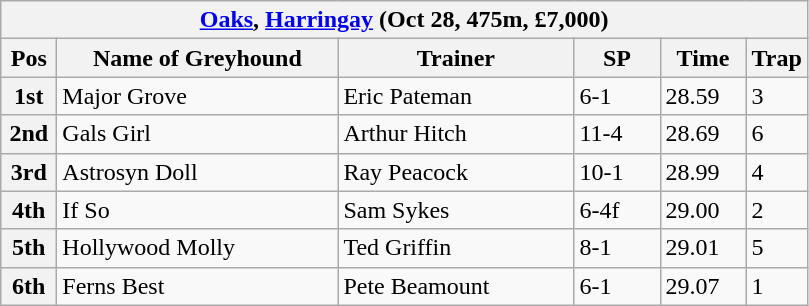<table class="wikitable">
<tr>
<th colspan="6"><a href='#'>Oaks</a>, <a href='#'>Harringay</a> (Oct 28, 475m, £7,000)</th>
</tr>
<tr>
<th width=30>Pos</th>
<th width=180>Name of Greyhound</th>
<th width=150>Trainer</th>
<th width=50>SP</th>
<th width=50>Time</th>
<th width=30>Trap</th>
</tr>
<tr>
<th>1st</th>
<td>Major Grove</td>
<td>Eric Pateman</td>
<td>6-1</td>
<td>28.59</td>
<td>3</td>
</tr>
<tr>
<th>2nd</th>
<td>Gals Girl</td>
<td>Arthur Hitch</td>
<td>11-4</td>
<td>28.69</td>
<td>6</td>
</tr>
<tr>
<th>3rd</th>
<td>Astrosyn Doll</td>
<td>Ray Peacock</td>
<td>10-1</td>
<td>28.99</td>
<td>4</td>
</tr>
<tr>
<th>4th</th>
<td>If So</td>
<td>Sam Sykes</td>
<td>6-4f</td>
<td>29.00</td>
<td>2</td>
</tr>
<tr>
<th>5th</th>
<td>Hollywood Molly</td>
<td>Ted Griffin</td>
<td>8-1</td>
<td>29.01</td>
<td>5</td>
</tr>
<tr>
<th>6th</th>
<td>Ferns Best</td>
<td>Pete Beamount</td>
<td>6-1</td>
<td>29.07</td>
<td>1</td>
</tr>
</table>
